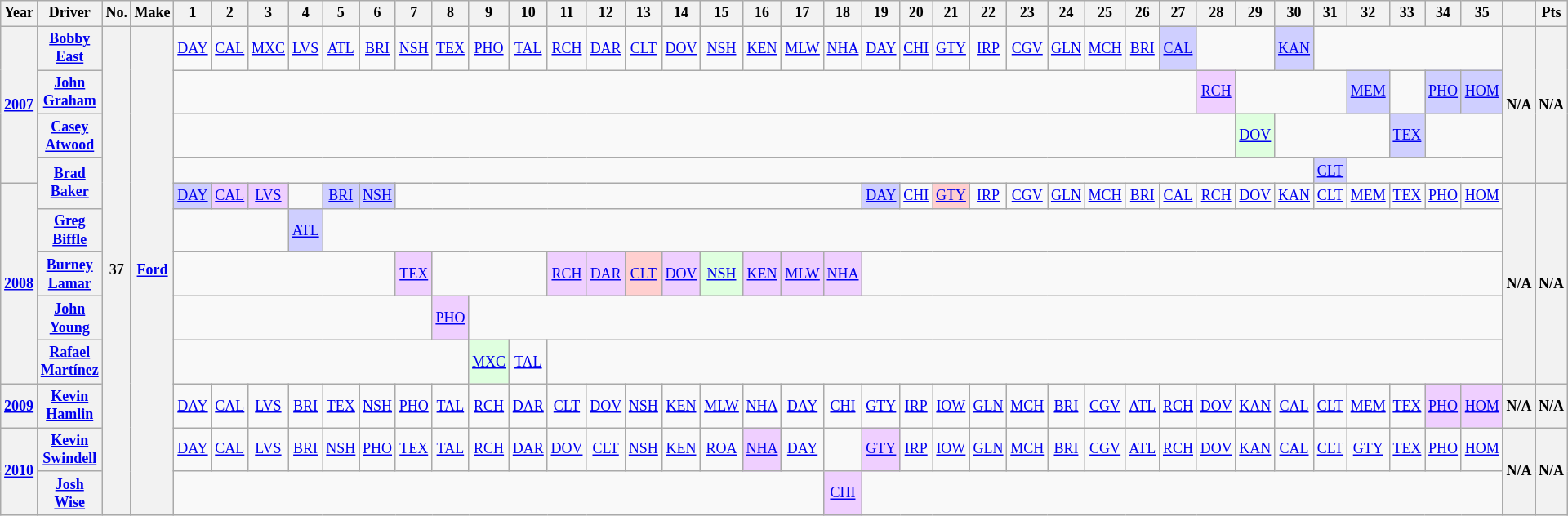<table class="wikitable" style="text-align:center; font-size:75%">
<tr>
<th>Year</th>
<th>Driver</th>
<th>No.</th>
<th>Make</th>
<th>1</th>
<th>2</th>
<th>3</th>
<th>4</th>
<th>5</th>
<th>6</th>
<th>7</th>
<th>8</th>
<th>9</th>
<th>10</th>
<th>11</th>
<th>12</th>
<th>13</th>
<th>14</th>
<th>15</th>
<th>16</th>
<th>17</th>
<th>18</th>
<th>19</th>
<th>20</th>
<th>21</th>
<th>22</th>
<th>23</th>
<th>24</th>
<th>25</th>
<th>26</th>
<th>27</th>
<th>28</th>
<th>29</th>
<th>30</th>
<th>31</th>
<th>32</th>
<th>33</th>
<th>34</th>
<th>35</th>
<th></th>
<th>Pts</th>
</tr>
<tr>
<th rowspan=4><a href='#'>2007</a></th>
<th><a href='#'>Bobby East</a></th>
<th rowspan=12>37</th>
<th rowspan=12><a href='#'>Ford</a></th>
<td><a href='#'>DAY</a></td>
<td><a href='#'>CAL</a></td>
<td><a href='#'>MXC</a></td>
<td><a href='#'>LVS</a></td>
<td><a href='#'>ATL</a></td>
<td><a href='#'>BRI</a></td>
<td><a href='#'>NSH</a></td>
<td><a href='#'>TEX</a></td>
<td><a href='#'>PHO</a></td>
<td><a href='#'>TAL</a></td>
<td><a href='#'>RCH</a></td>
<td><a href='#'>DAR</a></td>
<td><a href='#'>CLT</a></td>
<td><a href='#'>DOV</a></td>
<td><a href='#'>NSH</a></td>
<td><a href='#'>KEN</a></td>
<td><a href='#'>MLW</a></td>
<td><a href='#'>NHA</a></td>
<td><a href='#'>DAY</a></td>
<td><a href='#'>CHI</a></td>
<td><a href='#'>GTY</a></td>
<td><a href='#'>IRP</a></td>
<td><a href='#'>CGV</a></td>
<td><a href='#'>GLN</a></td>
<td><a href='#'>MCH</a></td>
<td><a href='#'>BRI</a></td>
<td style="background:#CFCFFF;"><a href='#'>CAL</a><br></td>
<td colspan=2></td>
<td style="background:#CFCFFF;"><a href='#'>KAN</a><br></td>
<td colspan=5></td>
<th rowspan=4>N/A</th>
<th rowspan=4>N/A</th>
</tr>
<tr>
<th><a href='#'>John Graham</a></th>
<td colspan=27></td>
<td style="background:#EFCFFF;"><a href='#'>RCH</a><br></td>
<td colspan=3></td>
<td style="background:#CFCFFF;"><a href='#'>MEM</a><br></td>
<td></td>
<td style="background:#CFCFFF;"><a href='#'>PHO</a><br></td>
<td style="background:#CFCFFF;"><a href='#'>HOM</a><br></td>
</tr>
<tr>
<th><a href='#'>Casey Atwood</a></th>
<td colspan=28></td>
<td style="background:#DFFFDF;"><a href='#'>DOV</a><br></td>
<td colspan=3></td>
<td style="background:#CFCFFF;"><a href='#'>TEX</a><br></td>
<td colspan=2></td>
</tr>
<tr>
<th rowspan=2><a href='#'>Brad Baker</a></th>
<td colspan=30></td>
<td style="background:#CFCFFF;"><a href='#'>CLT</a><br></td>
<td colspan=4></td>
</tr>
<tr>
<th rowspan=5><a href='#'>2008</a></th>
<td style="background:#CFCFFF;"><a href='#'>DAY</a><br></td>
<td style="background:#EFCFFF;"><a href='#'>CAL</a><br></td>
<td style="background:#EFCFFF;"><a href='#'>LVS</a><br></td>
<td></td>
<td style="background:#CFCFFF;"><a href='#'>BRI</a><br></td>
<td style="background:#CFCFFF;"><a href='#'>NSH</a><br></td>
<td colspan=12></td>
<td style="background:#CFCFFF;"><a href='#'>DAY</a><br></td>
<td><a href='#'>CHI</a></td>
<td style="background:#FFCFCF;"><a href='#'>GTY</a><br></td>
<td><a href='#'>IRP</a></td>
<td><a href='#'>CGV</a></td>
<td><a href='#'>GLN</a></td>
<td><a href='#'>MCH</a></td>
<td><a href='#'>BRI</a></td>
<td><a href='#'>CAL</a></td>
<td><a href='#'>RCH</a></td>
<td><a href='#'>DOV</a></td>
<td><a href='#'>KAN</a></td>
<td><a href='#'>CLT</a></td>
<td><a href='#'>MEM</a></td>
<td><a href='#'>TEX</a></td>
<td><a href='#'>PHO</a></td>
<td><a href='#'>HOM</a></td>
<th rowspan=5>N/A</th>
<th rowspan=5>N/A</th>
</tr>
<tr>
<th><a href='#'>Greg Biffle</a></th>
<td colspan=3></td>
<td style="background:#CFCFFF;"><a href='#'>ATL</a><br></td>
<td colspan=31></td>
</tr>
<tr>
<th><a href='#'>Burney Lamar</a></th>
<td colspan=6></td>
<td style="background:#EFCFFF;"><a href='#'>TEX</a><br></td>
<td colspan=3></td>
<td style="background:#EFCFFF;"><a href='#'>RCH</a><br></td>
<td style="background:#EFCFFF;"><a href='#'>DAR</a><br></td>
<td style="background:#FFCFCF;"><a href='#'>CLT</a><br></td>
<td style="background:#EFCFFF;"><a href='#'>DOV</a><br></td>
<td style="background:#DFFFDF;"><a href='#'>NSH</a><br></td>
<td style="background:#EFCFFF;"><a href='#'>KEN</a><br></td>
<td style="background:#EFCFFF;"><a href='#'>MLW</a><br></td>
<td style="background:#EFCFFF;"><a href='#'>NHA</a><br></td>
<td colspan=17></td>
</tr>
<tr>
<th><a href='#'>John Young</a></th>
<td colspan=7></td>
<td style="background:#EFCFFF;"><a href='#'>PHO</a><br></td>
<td colspan=27></td>
</tr>
<tr>
<th><a href='#'>Rafael Martínez</a></th>
<td colspan=8></td>
<td style="background:#DFFFDF;"><a href='#'>MXC</a><br></td>
<td><a href='#'>TAL</a></td>
<td colspan=25></td>
</tr>
<tr>
<th><a href='#'>2009</a></th>
<th><a href='#'>Kevin Hamlin</a></th>
<td><a href='#'>DAY</a></td>
<td><a href='#'>CAL</a></td>
<td><a href='#'>LVS</a></td>
<td><a href='#'>BRI</a></td>
<td><a href='#'>TEX</a></td>
<td><a href='#'>NSH</a></td>
<td><a href='#'>PHO</a></td>
<td><a href='#'>TAL</a></td>
<td><a href='#'>RCH</a></td>
<td><a href='#'>DAR</a></td>
<td><a href='#'>CLT</a></td>
<td><a href='#'>DOV</a></td>
<td><a href='#'>NSH</a></td>
<td><a href='#'>KEN</a></td>
<td><a href='#'>MLW</a></td>
<td><a href='#'>NHA</a></td>
<td><a href='#'>DAY</a></td>
<td><a href='#'>CHI</a></td>
<td><a href='#'>GTY</a></td>
<td><a href='#'>IRP</a></td>
<td><a href='#'>IOW</a></td>
<td><a href='#'>GLN</a></td>
<td><a href='#'>MCH</a></td>
<td><a href='#'>BRI</a></td>
<td><a href='#'>CGV</a></td>
<td><a href='#'>ATL</a></td>
<td><a href='#'>RCH</a></td>
<td><a href='#'>DOV</a></td>
<td><a href='#'>KAN</a></td>
<td><a href='#'>CAL</a></td>
<td><a href='#'>CLT</a></td>
<td><a href='#'>MEM</a></td>
<td><a href='#'>TEX</a></td>
<td style="background:#EFCFFF;"><a href='#'>PHO</a><br></td>
<td style="background:#EFCFFF;"><a href='#'>HOM</a><br></td>
<th>N/A</th>
<th>N/A</th>
</tr>
<tr>
<th rowspan=2><a href='#'>2010</a></th>
<th><a href='#'>Kevin Swindell</a></th>
<td><a href='#'>DAY</a></td>
<td><a href='#'>CAL</a></td>
<td><a href='#'>LVS</a></td>
<td><a href='#'>BRI</a></td>
<td><a href='#'>NSH</a></td>
<td><a href='#'>PHO</a></td>
<td><a href='#'>TEX</a></td>
<td><a href='#'>TAL</a></td>
<td><a href='#'>RCH</a></td>
<td><a href='#'>DAR</a></td>
<td><a href='#'>DOV</a></td>
<td><a href='#'>CLT</a></td>
<td><a href='#'>NSH</a></td>
<td><a href='#'>KEN</a></td>
<td><a href='#'>ROA</a></td>
<td style="background:#EFCFFF;"><a href='#'>NHA</a><br></td>
<td><a href='#'>DAY</a></td>
<td></td>
<td style="background:#EFCFFF;"><a href='#'>GTY</a><br></td>
<td><a href='#'>IRP</a></td>
<td><a href='#'>IOW</a></td>
<td><a href='#'>GLN</a></td>
<td><a href='#'>MCH</a></td>
<td><a href='#'>BRI</a></td>
<td><a href='#'>CGV</a></td>
<td><a href='#'>ATL</a></td>
<td><a href='#'>RCH</a></td>
<td><a href='#'>DOV</a></td>
<td><a href='#'>KAN</a></td>
<td><a href='#'>CAL</a></td>
<td><a href='#'>CLT</a></td>
<td><a href='#'>GTY</a></td>
<td><a href='#'>TEX</a></td>
<td><a href='#'>PHO</a></td>
<td><a href='#'>HOM</a></td>
<th rowspan=2>N/A</th>
<th rowspan=2>N/A</th>
</tr>
<tr>
<th><a href='#'>Josh Wise</a></th>
<td colspan=17></td>
<td style="background:#EFCFFF;"><a href='#'>CHI</a><br></td>
<td colspan=17></td>
</tr>
</table>
